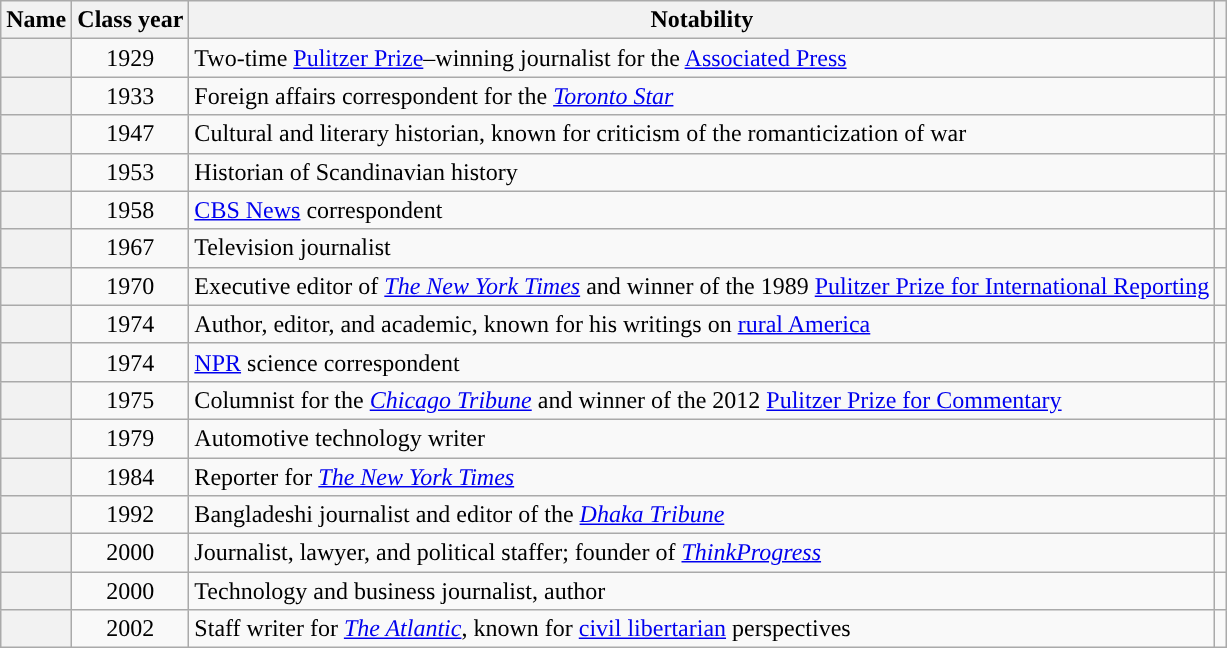<table class="wikitable sortable plainrowheaders" style="text-align:center; border:2px solid #">
<tr>
<th scope="col">Name</th>
<th scope="col">Class year</th>
<th scope="col">Notability</th>
<th scope="col"></th>
</tr>
<tr>
<th scope="row"></th>
<td>1929</td>
<td style="text-align:left;">Two-time <a href='#'>Pulitzer Prize</a>–winning journalist for the <a href='#'>Associated Press</a></td>
<td></td>
</tr>
<tr>
<th scope="row"></th>
<td>1933</td>
<td style="text-align:left;">Foreign affairs correspondent for the <em><a href='#'>Toronto Star</a></em></td>
<td style="text-align:center;"></td>
</tr>
<tr>
<th scope="row"></th>
<td>1947</td>
<td style="text-align:left;">Cultural and literary historian, known for criticism of the romanticization of war</td>
<td></td>
</tr>
<tr>
<th scope="row"></th>
<td>1953</td>
<td style="text-align:left;">Historian of Scandinavian history</td>
<td></td>
</tr>
<tr>
<th scope="row"></th>
<td>1958</td>
<td style="text-align:left;"><a href='#'>CBS News</a> correspondent</td>
<td></td>
</tr>
<tr>
<th scope="row"></th>
<td>1967</td>
<td style="text-align:left;">Television journalist</td>
<td></td>
</tr>
<tr>
<th scope="row"></th>
<td>1970</td>
<td style="text-align:left;">Executive editor of <em><a href='#'>The New York Times</a></em> and winner of the 1989 <a href='#'>Pulitzer Prize for International Reporting</a></td>
<td></td>
</tr>
<tr>
<th scope="row"></th>
<td>1974</td>
<td style="text-align:left;">Author, editor, and academic, known for his writings on <a href='#'>rural America</a></td>
<td></td>
</tr>
<tr>
<th scope="row"></th>
<td>1974</td>
<td style="text-align:left;"><a href='#'>NPR</a> science correspondent</td>
<td></td>
</tr>
<tr>
<th scope="row"></th>
<td>1975</td>
<td style="text-align:left;">Columnist for the <em><a href='#'>Chicago Tribune</a></em> and winner of the 2012 <a href='#'>Pulitzer Prize for Commentary</a></td>
<td></td>
</tr>
<tr>
<th scope="row"></th>
<td>1979</td>
<td style="text-align:left;">Automotive technology writer</td>
<td></td>
</tr>
<tr>
<th scope="row"></th>
<td>1984</td>
<td style="text-align:left;">Reporter for <em><a href='#'>The New York Times</a></em></td>
<td></td>
</tr>
<tr>
<th scope="row"></th>
<td>1992</td>
<td style="text-align:left;">Bangladeshi journalist and editor of the <em><a href='#'>Dhaka Tribune</a></em></td>
<td></td>
</tr>
<tr>
<th scope="row"></th>
<td>2000</td>
<td style="text-align:left;">Journalist, lawyer, and political staffer; founder of <em><a href='#'>ThinkProgress</a></em></td>
<td></td>
</tr>
<tr>
<th scope="row"></th>
<td>2000</td>
<td style="text-align:left;">Technology and business journalist, author</td>
<td></td>
</tr>
<tr>
<th scope="row"></th>
<td>2002</td>
<td style="text-align:left;">Staff writer for <em><a href='#'>The Atlantic</a></em>, known for <a href='#'>civil libertarian</a> perspectives</td>
<td></td>
</tr>
</table>
